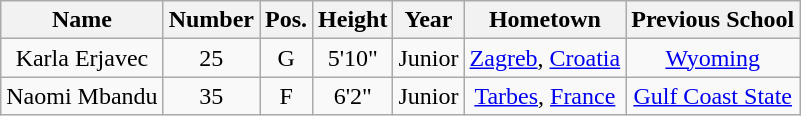<table class="wikitable sortable" border="1" style="text-align: center;">
<tr>
<th>Name</th>
<th>Number</th>
<th>Pos.</th>
<th>Height</th>
<th>Year</th>
<th>Hometown</th>
<th class="unsortable">Previous School</th>
</tr>
<tr>
<td>Karla Erjavec</td>
<td>25</td>
<td>G</td>
<td>5'10"</td>
<td>Junior</td>
<td><a href='#'>Zagreb</a>, <a href='#'>Croatia</a></td>
<td><a href='#'>Wyoming</a></td>
</tr>
<tr>
<td>Naomi Mbandu</td>
<td>35</td>
<td>F</td>
<td>6'2"</td>
<td>Junior</td>
<td><a href='#'>Tarbes</a>, <a href='#'>France</a></td>
<td><a href='#'>Gulf Coast State</a></td>
</tr>
</table>
